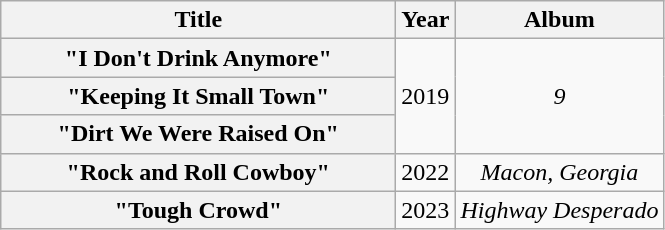<table class="wikitable plainrowheaders" style="text-align:center;">
<tr>
<th scope="col" style="width:16em;">Title</th>
<th scope="col">Year</th>
<th scope="col">Album</th>
</tr>
<tr>
<th scope="row">"I Don't Drink Anymore"</th>
<td rowspan="3">2019</td>
<td rowspan="3"><em>9</em></td>
</tr>
<tr>
<th scope="row">"Keeping It Small Town"</th>
</tr>
<tr>
<th scope="row">"Dirt We Were Raised On"</th>
</tr>
<tr>
<th scope="row">"Rock and Roll Cowboy"</th>
<td>2022</td>
<td><em>Macon, Georgia</em></td>
</tr>
<tr>
<th scope="row">"Tough Crowd"</th>
<td rowspan="2">2023</td>
<td rowspan="2"><em>Highway Desperado</em></td>
</tr>
</table>
